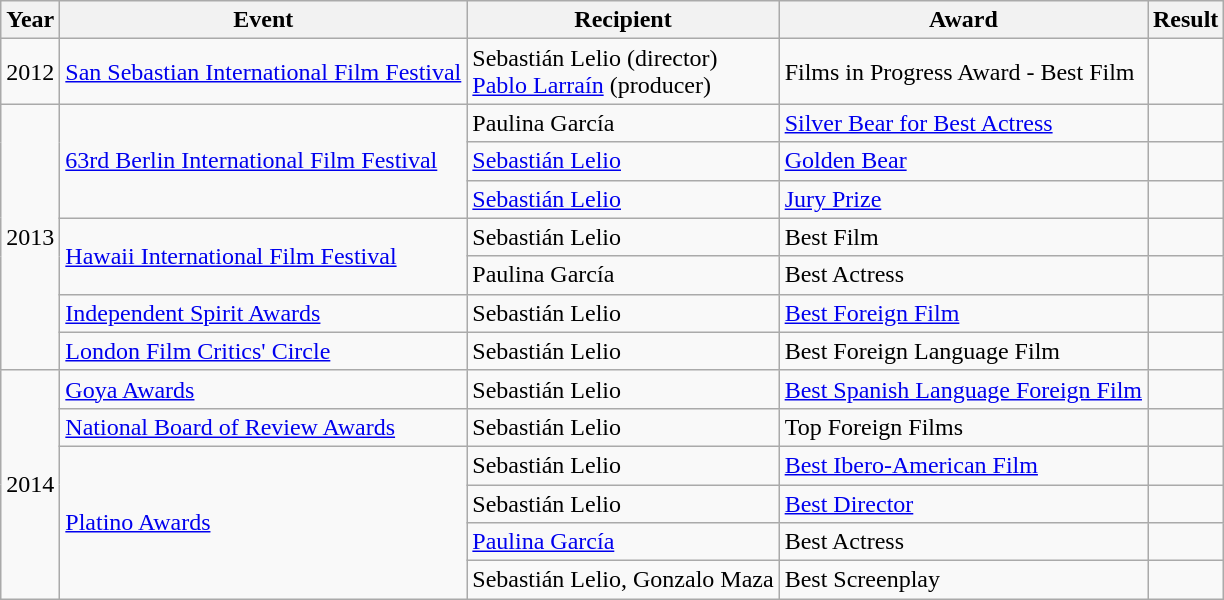<table class="wikitable sortable plainrowheaders">
<tr>
<th>Year</th>
<th>Event</th>
<th>Recipient</th>
<th>Award</th>
<th>Result</th>
</tr>
<tr>
<td>2012</td>
<td><a href='#'>San Sebastian International Film Festival</a></td>
<td>Sebastián Lelio (director)<br><a href='#'>Pablo Larraín</a> (producer)</td>
<td>Films in Progress Award - Best Film</td>
<td></td>
</tr>
<tr>
<td rowspan=7>2013</td>
<td rowspan=3><a href='#'>63rd Berlin International Film Festival</a></td>
<td>Paulina García</td>
<td><a href='#'>Silver Bear for Best Actress</a></td>
<td></td>
</tr>
<tr>
<td><a href='#'>Sebastián Lelio</a></td>
<td><a href='#'>Golden Bear</a></td>
<td></td>
</tr>
<tr>
<td><a href='#'>Sebastián Lelio</a></td>
<td><a href='#'>Jury Prize</a></td>
<td></td>
</tr>
<tr>
<td rowspan=2><a href='#'>Hawaii International Film Festival</a></td>
<td>Sebastián Lelio</td>
<td>Best Film</td>
<td></td>
</tr>
<tr>
<td>Paulina García</td>
<td>Best Actress</td>
<td></td>
</tr>
<tr>
<td><a href='#'>Independent Spirit Awards</a></td>
<td>Sebastián Lelio</td>
<td><a href='#'>Best Foreign Film</a></td>
<td></td>
</tr>
<tr>
<td><a href='#'>London Film Critics' Circle</a></td>
<td>Sebastián Lelio</td>
<td>Best Foreign Language Film</td>
<td></td>
</tr>
<tr>
<td rowspan=6>2014</td>
<td><a href='#'>Goya Awards</a></td>
<td>Sebastián Lelio</td>
<td><a href='#'>Best Spanish Language Foreign Film</a></td>
<td></td>
</tr>
<tr>
<td><a href='#'>National Board of Review Awards</a></td>
<td>Sebastián Lelio</td>
<td>Top Foreign Films</td>
<td></td>
</tr>
<tr>
<td rowspan=4><a href='#'>Platino Awards</a></td>
<td>Sebastián Lelio</td>
<td><a href='#'>Best Ibero-American Film</a></td>
<td></td>
</tr>
<tr>
<td>Sebastián Lelio</td>
<td><a href='#'>Best Director</a></td>
<td></td>
</tr>
<tr>
<td><a href='#'>Paulina García</a></td>
<td>Best Actress</td>
<td></td>
</tr>
<tr>
<td>Sebastián Lelio, Gonzalo Maza</td>
<td>Best Screenplay</td>
<td></td>
</tr>
</table>
